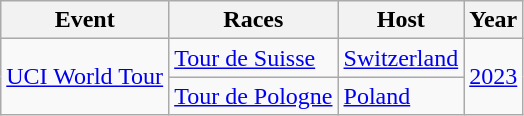<table class="wikitable">
<tr>
<th>Event</th>
<th>Races</th>
<th>Host</th>
<th>Year</th>
</tr>
<tr>
<td rowspan="2"><a href='#'>UCI World Tour</a></td>
<td><a href='#'>Tour de Suisse</a></td>
<td><a href='#'>Switzerland</a></td>
<td rowspan="2"><a href='#'>2023</a></td>
</tr>
<tr>
<td><a href='#'>Tour de Pologne</a></td>
<td><a href='#'>Poland</a></td>
</tr>
</table>
